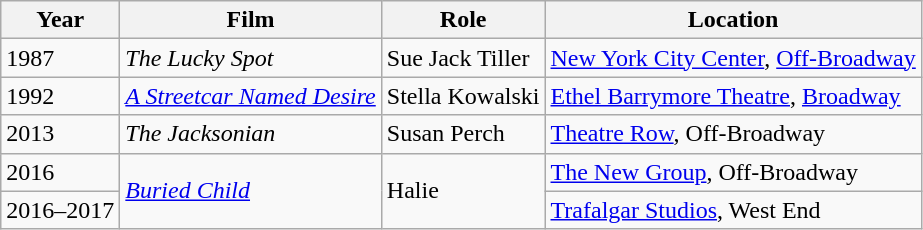<table class="wikitable sortable">
<tr>
<th>Year</th>
<th>Film</th>
<th>Role</th>
<th>Location</th>
</tr>
<tr>
<td>1987</td>
<td><em>The Lucky Spot</em></td>
<td>Sue Jack Tiller</td>
<td><a href='#'>New York City Center</a>, <a href='#'>Off-Broadway</a></td>
</tr>
<tr>
<td>1992</td>
<td><em><a href='#'>A Streetcar Named Desire</a></em></td>
<td>Stella Kowalski</td>
<td><a href='#'>Ethel Barrymore Theatre</a>, <a href='#'>Broadway</a></td>
</tr>
<tr>
<td>2013</td>
<td><em>The Jacksonian</em></td>
<td>Susan Perch</td>
<td><a href='#'>Theatre Row</a>, Off-Broadway</td>
</tr>
<tr>
<td>2016</td>
<td rowspan="2"><em><a href='#'>Buried Child</a></em></td>
<td rowspan="2">Halie</td>
<td><a href='#'>The New Group</a>, Off-Broadway</td>
</tr>
<tr>
<td>2016–2017</td>
<td><a href='#'>Trafalgar Studios</a>, West End</td>
</tr>
</table>
